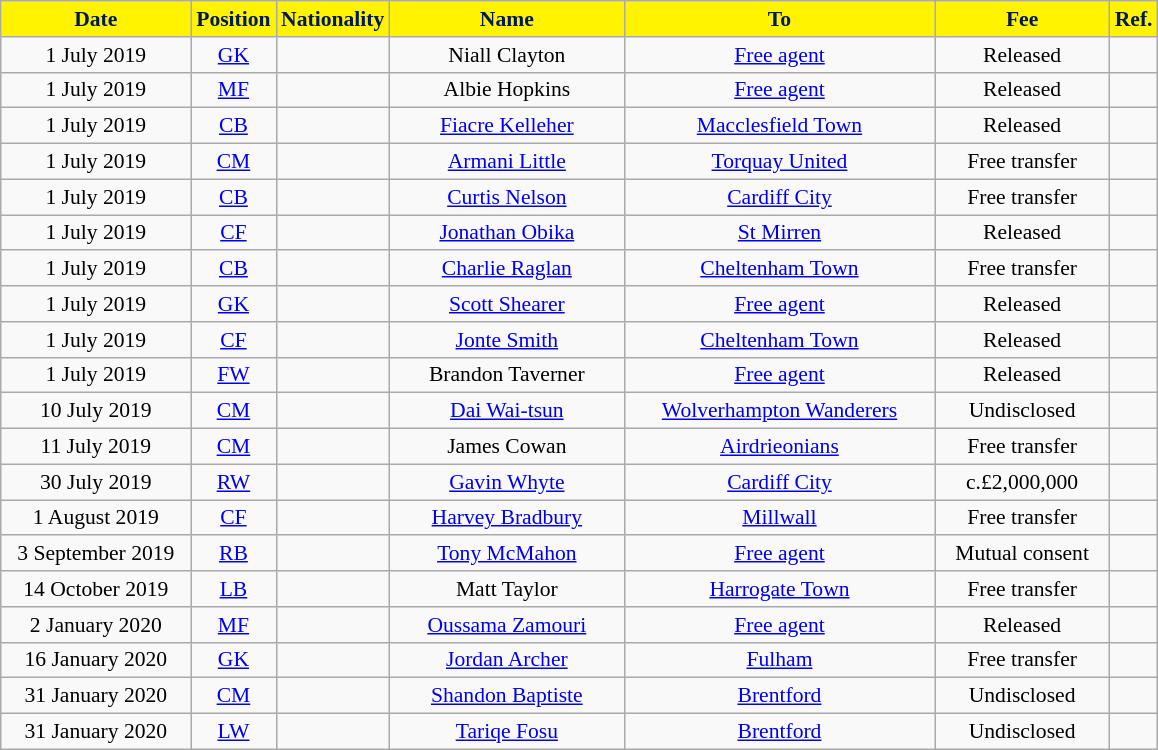<table class="wikitable"  style="text-align:center; font-size:90%; ">
<tr>
<th style="background:#fff300; color:#001958; width:120px;">Date</th>
<th style="background:#fff300; color:#001958; width:50px;">Position</th>
<th style="background:#fff300; color:#001958; width:50px;">Nationality</th>
<th style="background:#fff300; color:#001958; width:150px;">Name</th>
<th style="background:#fff300; color:#001958; width:200px;">To</th>
<th style="background:#fff300; color:#001958; width:110px;">Fee</th>
<th style="background:#fff300; color:#001958; width:25px;">Ref.</th>
</tr>
<tr>
<td>1 July 2019</td>
<td><a href='#'>GK</a></td>
<td></td>
<td>Niall Clayton</td>
<td> <a href='#'>Free agent</a></td>
<td>Released</td>
<td></td>
</tr>
<tr>
<td>1 July 2019</td>
<td><a href='#'>MF</a></td>
<td></td>
<td>Albie Hopkins</td>
<td> <a href='#'>Free agent</a></td>
<td>Released</td>
<td></td>
</tr>
<tr>
<td>1 July 2019</td>
<td><a href='#'>CB</a></td>
<td></td>
<td><a href='#'>Fiacre Kelleher</a></td>
<td> <a href='#'>Macclesfield Town</a></td>
<td>Released</td>
<td></td>
</tr>
<tr>
<td>1 July 2019</td>
<td><a href='#'>CM</a></td>
<td></td>
<td><a href='#'>Armani Little</a></td>
<td> <a href='#'>Torquay United</a></td>
<td>Free transfer</td>
<td></td>
</tr>
<tr>
<td>1 July 2019</td>
<td><a href='#'>CB</a></td>
<td></td>
<td><a href='#'>Curtis Nelson</a></td>
<td> <a href='#'>Cardiff City</a></td>
<td>Free transfer</td>
<td></td>
</tr>
<tr>
<td>1 July 2019</td>
<td><a href='#'>CF</a></td>
<td></td>
<td><a href='#'>Jonathan Obika</a></td>
<td> <a href='#'>St Mirren</a></td>
<td>Released</td>
<td></td>
</tr>
<tr>
<td>1 July 2019</td>
<td><a href='#'>CB</a></td>
<td></td>
<td><a href='#'>Charlie Raglan</a></td>
<td> <a href='#'>Cheltenham Town</a></td>
<td>Free transfer</td>
<td></td>
</tr>
<tr>
<td>1 July 2019</td>
<td><a href='#'>GK</a></td>
<td></td>
<td><a href='#'>Scott Shearer</a></td>
<td> <a href='#'>Free agent</a></td>
<td>Released</td>
<td></td>
</tr>
<tr>
<td>1 July 2019</td>
<td><a href='#'>CF</a></td>
<td></td>
<td><a href='#'>Jonte Smith</a></td>
<td> <a href='#'>Cheltenham Town</a></td>
<td>Released</td>
<td></td>
</tr>
<tr>
<td>1 July 2019</td>
<td><a href='#'>FW</a></td>
<td></td>
<td>Brandon Taverner</td>
<td> <a href='#'>Free agent</a></td>
<td>Released</td>
<td></td>
</tr>
<tr>
<td>10 July 2019</td>
<td><a href='#'>CM</a></td>
<td></td>
<td><a href='#'>Dai Wai-tsun</a></td>
<td> <a href='#'>Wolverhampton Wanderers</a></td>
<td>Undisclosed</td>
<td></td>
</tr>
<tr>
<td>11 July 2019</td>
<td><a href='#'>CM</a></td>
<td></td>
<td>James Cowan</td>
<td> <a href='#'>Airdrieonians</a></td>
<td>Free transfer</td>
<td></td>
</tr>
<tr>
<td>30 July 2019</td>
<td><a href='#'>RW</a></td>
<td></td>
<td><a href='#'>Gavin Whyte</a></td>
<td> <a href='#'>Cardiff City</a></td>
<td>c.£2,000,000</td>
<td></td>
</tr>
<tr>
<td>1 August 2019</td>
<td><a href='#'>CF</a></td>
<td></td>
<td><a href='#'>Harvey Bradbury</a></td>
<td> <a href='#'>Millwall</a></td>
<td>Free transfer</td>
<td></td>
</tr>
<tr>
<td>3 September 2019</td>
<td><a href='#'>RB</a></td>
<td></td>
<td><a href='#'>Tony McMahon</a></td>
<td> <a href='#'>Free agent</a></td>
<td>Mutual consent</td>
<td></td>
</tr>
<tr>
<td>14 October 2019</td>
<td><a href='#'>LB</a></td>
<td></td>
<td>Matt Taylor</td>
<td> <a href='#'>Harrogate Town</a></td>
<td>Free transfer</td>
<td></td>
</tr>
<tr>
<td>2 January 2020</td>
<td><a href='#'>MF</a></td>
<td></td>
<td><a href='#'>Oussama Zamouri</a></td>
<td> <a href='#'>Free agent</a></td>
<td>Released</td>
<td></td>
</tr>
<tr>
<td>16 January 2020</td>
<td><a href='#'>GK</a></td>
<td></td>
<td><a href='#'>Jordan Archer</a></td>
<td> <a href='#'>Fulham</a></td>
<td>Free transfer</td>
<td></td>
</tr>
<tr>
<td>31 January 2020</td>
<td><a href='#'>CM</a></td>
<td></td>
<td><a href='#'>Shandon Baptiste</a></td>
<td> <a href='#'>Brentford</a></td>
<td>Undisclosed</td>
<td></td>
</tr>
<tr>
<td>31 January 2020</td>
<td><a href='#'>LW</a></td>
<td></td>
<td><a href='#'>Tariqe Fosu</a></td>
<td> <a href='#'>Brentford</a></td>
<td>Undisclosed</td>
<td></td>
</tr>
</table>
